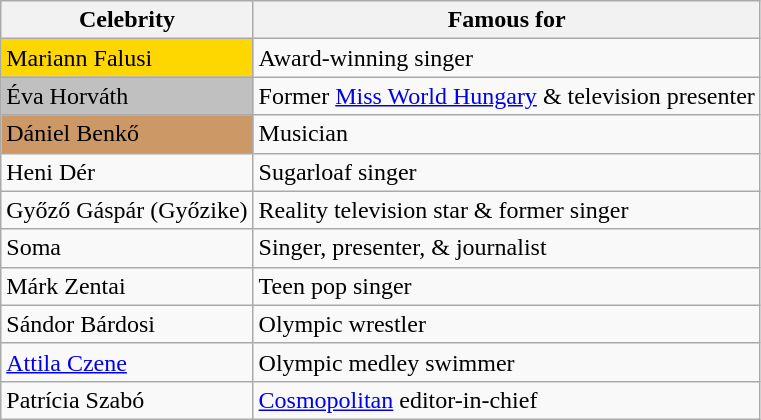<table class=wikitable>
<tr>
<th>Celebrity</th>
<th>Famous for</th>
</tr>
<tr>
<td style="background-color:gold;">Mariann Falusi</td>
<td>Award-winning singer</td>
</tr>
<tr>
<td style="background-color:silver;">Éva Horváth</td>
<td>Former <a href='#'>Miss World Hungary</a> & television presenter</td>
</tr>
<tr>
<td style="background-color:#CC9966;">Dániel Benkő</td>
<td>Musician</td>
</tr>
<tr>
<td>Heni Dér</td>
<td>Sugarloaf singer</td>
</tr>
<tr>
<td>Győző Gáspár (Győzike)</td>
<td>Reality television star & former singer</td>
</tr>
<tr>
<td>Soma</td>
<td>Singer, presenter, & journalist</td>
</tr>
<tr>
<td>Márk Zentai</td>
<td>Teen pop singer</td>
</tr>
<tr>
<td>Sándor Bárdosi</td>
<td>Olympic wrestler</td>
</tr>
<tr>
<td><a href='#'>Attila Czene</a></td>
<td>Olympic medley swimmer</td>
</tr>
<tr>
<td>Patrícia Szabó</td>
<td><a href='#'>Cosmopolitan</a> editor-in-chief</td>
</tr>
</table>
